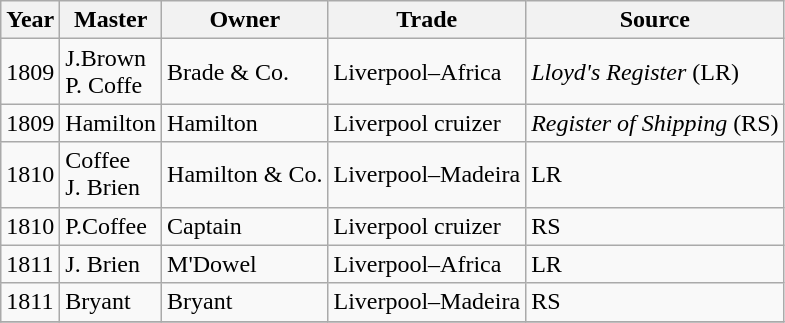<table class="sortable wikitable">
<tr>
<th>Year</th>
<th>Master</th>
<th>Owner</th>
<th>Trade</th>
<th>Source</th>
</tr>
<tr>
<td>1809</td>
<td>J.Brown<br>P. Coffe</td>
<td>Brade & Co.</td>
<td>Liverpool–Africa</td>
<td><em>Lloyd's Register</em> (LR)</td>
</tr>
<tr>
<td>1809</td>
<td>Hamilton</td>
<td>Hamilton</td>
<td>Liverpool cruizer</td>
<td><em>Register of Shipping</em> (RS)</td>
</tr>
<tr>
<td>1810</td>
<td>Coffee<br>J. Brien</td>
<td>Hamilton & Co.</td>
<td>Liverpool–Madeira</td>
<td>LR</td>
</tr>
<tr>
<td>1810</td>
<td>P.Coffee</td>
<td>Captain</td>
<td>Liverpool cruizer</td>
<td>RS</td>
</tr>
<tr>
<td>1811</td>
<td>J. Brien</td>
<td>M'Dowel</td>
<td>Liverpool–Africa</td>
<td>LR</td>
</tr>
<tr>
<td>1811</td>
<td>Bryant</td>
<td>Bryant</td>
<td>Liverpool–Madeira</td>
<td>RS</td>
</tr>
<tr>
</tr>
</table>
